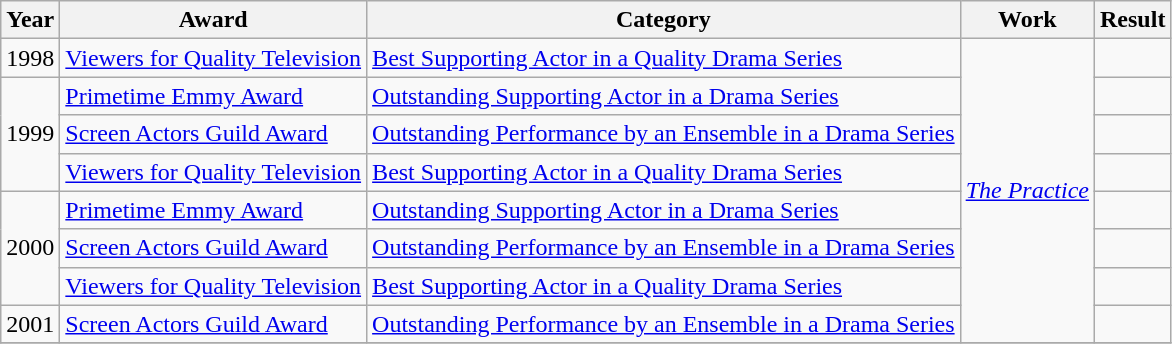<table class="wikitable sortable">
<tr>
<th>Year</th>
<th>Award</th>
<th>Category</th>
<th>Work</th>
<th>Result</th>
</tr>
<tr>
<td>1998</td>
<td><a href='#'>Viewers for Quality Television</a></td>
<td><a href='#'>Best Supporting Actor in a Quality Drama Series</a></td>
<td rowspan="8"><em><a href='#'>The Practice</a></em></td>
<td></td>
</tr>
<tr>
<td rowspan="3">1999</td>
<td><a href='#'>Primetime Emmy Award</a></td>
<td><a href='#'>Outstanding Supporting Actor in a Drama Series</a></td>
<td></td>
</tr>
<tr>
<td><a href='#'>Screen Actors Guild Award</a></td>
<td><a href='#'>Outstanding Performance by an Ensemble in a Drama Series</a></td>
<td></td>
</tr>
<tr>
<td><a href='#'>Viewers for Quality Television</a></td>
<td><a href='#'>Best Supporting Actor in a Quality Drama Series</a></td>
<td></td>
</tr>
<tr>
<td rowspan="3">2000</td>
<td><a href='#'>Primetime Emmy Award</a></td>
<td><a href='#'>Outstanding Supporting Actor in a Drama Series</a></td>
<td></td>
</tr>
<tr>
<td><a href='#'>Screen Actors Guild Award</a></td>
<td><a href='#'>Outstanding Performance by an Ensemble in a Drama Series</a></td>
<td></td>
</tr>
<tr>
<td><a href='#'>Viewers for Quality Television</a></td>
<td><a href='#'>Best Supporting Actor in a Quality Drama Series</a></td>
<td></td>
</tr>
<tr>
<td>2001</td>
<td><a href='#'>Screen Actors Guild Award</a></td>
<td><a href='#'>Outstanding Performance by an Ensemble in a Drama Series</a></td>
<td></td>
</tr>
<tr>
</tr>
</table>
